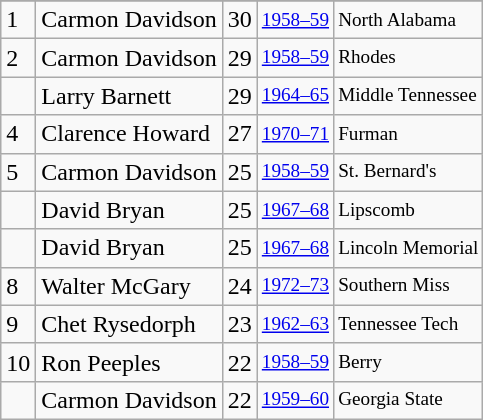<table class="wikitable">
<tr>
</tr>
<tr>
<td>1</td>
<td>Carmon Davidson</td>
<td>30</td>
<td style="font-size:80%;"><a href='#'>1958–59</a></td>
<td style="font-size:80%;">North Alabama</td>
</tr>
<tr>
<td>2</td>
<td>Carmon Davidson</td>
<td>29</td>
<td style="font-size:80%;"><a href='#'>1958–59</a></td>
<td style="font-size:80%;">Rhodes</td>
</tr>
<tr>
<td></td>
<td>Larry Barnett</td>
<td>29</td>
<td style="font-size:80%;"><a href='#'>1964–65</a></td>
<td style="font-size:80%;">Middle Tennessee</td>
</tr>
<tr>
<td>4</td>
<td>Clarence Howard</td>
<td>27</td>
<td style="font-size:80%;"><a href='#'>1970–71</a></td>
<td style="font-size:80%;">Furman</td>
</tr>
<tr>
<td>5</td>
<td>Carmon Davidson</td>
<td>25</td>
<td style="font-size:80%;"><a href='#'>1958–59</a></td>
<td style="font-size:80%;">St. Bernard's</td>
</tr>
<tr>
<td></td>
<td>David Bryan</td>
<td>25</td>
<td style="font-size:80%;"><a href='#'>1967–68</a></td>
<td style="font-size:80%;">Lipscomb</td>
</tr>
<tr>
<td></td>
<td>David Bryan</td>
<td>25</td>
<td style="font-size:80%;"><a href='#'>1967–68</a></td>
<td style="font-size:80%;">Lincoln Memorial</td>
</tr>
<tr>
<td>8</td>
<td>Walter McGary</td>
<td>24</td>
<td style="font-size:80%;"><a href='#'>1972–73</a></td>
<td style="font-size:80%;">Southern Miss</td>
</tr>
<tr>
<td>9</td>
<td>Chet Rysedorph</td>
<td>23</td>
<td style="font-size:80%;"><a href='#'>1962–63</a></td>
<td style="font-size:80%;">Tennessee Tech</td>
</tr>
<tr>
<td>10</td>
<td>Ron Peeples</td>
<td>22</td>
<td style="font-size:80%;"><a href='#'>1958–59</a></td>
<td style="font-size:80%;">Berry</td>
</tr>
<tr>
<td></td>
<td>Carmon Davidson</td>
<td>22</td>
<td style="font-size:80%;"><a href='#'>1959–60</a></td>
<td style="font-size:80%;">Georgia State</td>
</tr>
</table>
